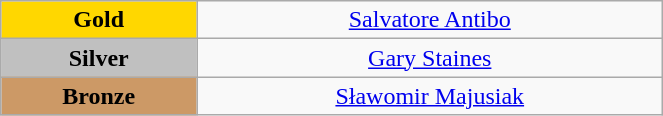<table class="wikitable" style="text-align:center; " width="35%">
<tr>
<td bgcolor="gold"><strong>Gold</strong></td>
<td><a href='#'>Salvatore Antibo</a><br>  <small><em></em></small></td>
</tr>
<tr>
<td bgcolor="silver"><strong>Silver</strong></td>
<td><a href='#'>Gary Staines</a><br>  <small><em></em></small></td>
</tr>
<tr>
<td bgcolor="CC9966"><strong>Bronze</strong></td>
<td><a href='#'>Sławomir Majusiak</a><br>  <small><em></em></small></td>
</tr>
</table>
